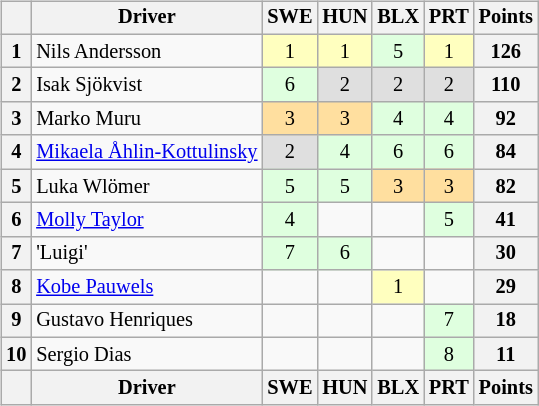<table>
<tr>
<td><br><table class="wikitable" style="font-size:85%; text-align:center;">
<tr>
<th></th>
<th>Driver</th>
<th>SWE<br></th>
<th>HUN<br></th>
<th>BLX<br></th>
<th>PRT<br></th>
<th>Points</th>
</tr>
<tr>
<th>1</th>
<td align="left"> Nils Andersson</td>
<td style="background:#ffffbf;">1</td>
<td style="background:#ffffbf;">1</td>
<td style="background:#dfffdf;">5</td>
<td style="background:#ffffbf;">1</td>
<th>126</th>
</tr>
<tr>
<th>2</th>
<td align="left"> Isak Sjökvist</td>
<td style="background:#dfffdf;">6</td>
<td style="background:#dfdfdf;">2</td>
<td style="background:#dfdfdf;">2</td>
<td style="background:#dfdfdf;">2</td>
<th>110</th>
</tr>
<tr>
<th>3</th>
<td align="left"> Marko Muru</td>
<td style="background:#ffdf9f;">3</td>
<td style="background:#ffdf9f;">3</td>
<td style="background:#dfffdf;">4</td>
<td style="background:#dfffdf;">4</td>
<th>92</th>
</tr>
<tr>
<th>4</th>
<td align="left"> <a href='#'>Mikaela Åhlin-Kottulinsky</a></td>
<td style="background:#dfdfdf;">2</td>
<td style="background:#dfffdf;">4</td>
<td style="background:#dfffdf;">6</td>
<td style="background:#dfffdf;">6</td>
<th>84</th>
</tr>
<tr>
<th>5</th>
<td align="left"> Luka Wlömer</td>
<td style="background:#dfffdf;">5</td>
<td style="background:#dfffdf;">5</td>
<td style="background:#ffdf9f;">3</td>
<td style="background:#ffdf9f;">3</td>
<th>82</th>
</tr>
<tr>
<th>6</th>
<td align="left"> <a href='#'>Molly Taylor</a></td>
<td style="background:#dfffdf;">4</td>
<td></td>
<td></td>
<td style="background:#dfffdf;">5</td>
<th>41</th>
</tr>
<tr>
<th>7</th>
<td align="left"> 'Luigi'</td>
<td style="background:#dfffdf;">7</td>
<td style="background:#dfffdf;">6</td>
<td></td>
<td></td>
<th>30</th>
</tr>
<tr>
<th>8</th>
<td align="left"> <a href='#'>Kobe Pauwels</a></td>
<td></td>
<td></td>
<td style="background:#ffffbf;">1</td>
<td></td>
<th>29</th>
</tr>
<tr>
<th>9</th>
<td align="left"> Gustavo Henriques</td>
<td></td>
<td></td>
<td></td>
<td style="background:#dfffdf;">7</td>
<th>18</th>
</tr>
<tr>
<th>10</th>
<td align="left"> Sergio Dias</td>
<td></td>
<td></td>
<td></td>
<td style="background:#dfffdf;">8</td>
<th>11</th>
</tr>
<tr>
<th></th>
<th>Driver</th>
<th>SWE<br></th>
<th>HUN<br></th>
<th>BLX<br></th>
<th>PRT<br></th>
<th>Points</th>
</tr>
</table>
</td>
<td valign="top"><br></td>
</tr>
</table>
